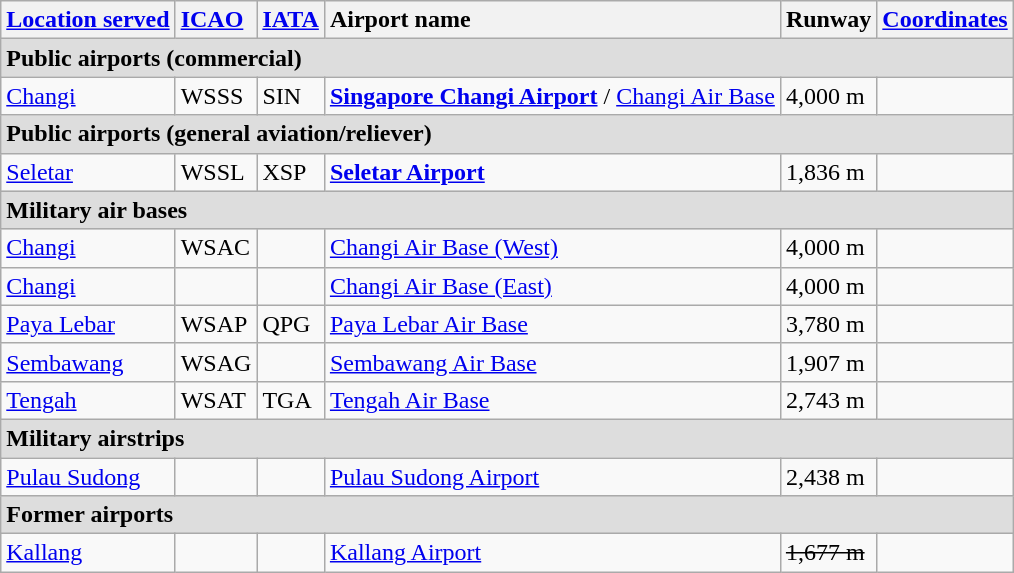<table class="wikitable sortable">
<tr valign=baseline>
<th style="text-align:left;"><a href='#'>Location served</a></th>
<th style="text-align:left;"><a href='#'>ICAO</a></th>
<th style="text-align:left;"><a href='#'>IATA</a></th>
<th style="text-align:left;">Airport name</th>
<th style="text-align:left;">Runway</th>
<th style="text-align:left;"><a href='#'>Coordinates</a></th>
</tr>
<tr class="sortbottom">
<th colspan="6" style="text-align:left; background:#DDDDDD;">Public airports (commercial)</th>
</tr>
<tr valign=top>
<td><a href='#'>Changi</a></td>
<td>WSSS</td>
<td>SIN</td>
<td><strong><a href='#'>Singapore Changi Airport</a></strong> / <a href='#'>Changi Air Base</a></td>
<td>4,000 m</td>
<td></td>
</tr>
<tr class="sortbottom">
<th colspan="6" style="text-align:left; background:#DDDDDD;">Public airports (general aviation/reliever)</th>
</tr>
<tr valign=top>
<td><a href='#'>Seletar</a></td>
<td>WSSL</td>
<td>XSP</td>
<td><strong><a href='#'>Seletar Airport</a></strong></td>
<td>1,836 m</td>
<td></td>
</tr>
<tr class="sortbottom">
<th colspan="6" style="text-align:left; background:#DDDDDD;">Military air bases</th>
</tr>
<tr valign=top>
<td><a href='#'>Changi</a></td>
<td>WSAC</td>
<td></td>
<td><a href='#'>Changi Air Base (West)</a></td>
<td>4,000 m</td>
<td></td>
</tr>
<tr valign=top>
<td><a href='#'>Changi</a></td>
<td></td>
<td></td>
<td><a href='#'>Changi Air Base (East)</a></td>
<td>4,000 m</td>
<td></td>
</tr>
<tr valign=top>
<td><a href='#'>Paya Lebar</a></td>
<td>WSAP</td>
<td>QPG</td>
<td><a href='#'>Paya Lebar Air Base</a> </td>
<td>3,780 m</td>
<td></td>
</tr>
<tr valign=top>
<td><a href='#'>Sembawang</a></td>
<td>WSAG</td>
<td></td>
<td><a href='#'>Sembawang Air Base</a> </td>
<td>1,907 m</td>
<td></td>
</tr>
<tr valign=top>
<td><a href='#'>Tengah</a></td>
<td>WSAT</td>
<td>TGA</td>
<td><a href='#'>Tengah Air Base</a></td>
<td>2,743 m</td>
<td></td>
</tr>
<tr class="sortbottom">
<th colspan="6" style="text-align:left; background:#DDDDDD;">Military airstrips</th>
</tr>
<tr valign=top>
<td><a href='#'>Pulau Sudong</a></td>
<td></td>
<td></td>
<td><a href='#'>Pulau Sudong Airport</a> </td>
<td>2,438 m</td>
<td></td>
</tr>
<tr class="sortbottom">
<th colspan="6" style="text-align:left; background:#DDDDDD;">Former airports</th>
</tr>
<tr valign=top>
<td><a href='#'>Kallang</a></td>
<td></td>
<td></td>
<td><a href='#'>Kallang Airport</a> </td>
<td><s>1,677 m</s></td>
<td></td>
</tr>
</table>
